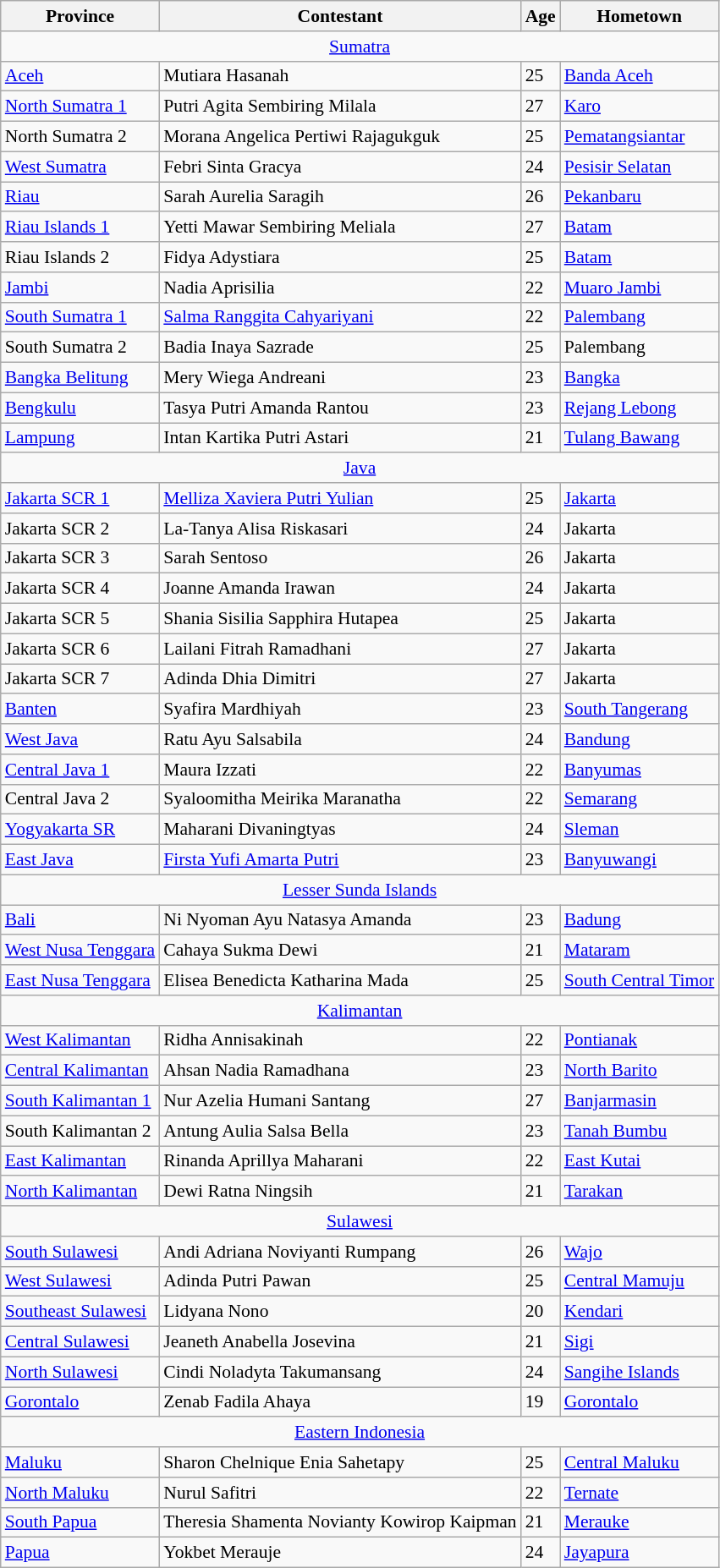<table class="wikitable sortable" style="font-size: 90%;">
<tr>
<th>Province</th>
<th>Contestant</th>
<th>Age</th>
<th>Hometown</th>
</tr>
<tr>
<td colspan="4" style="text-align:center;"><a href='#'>Sumatra</a></td>
</tr>
<tr>
<td><a href='#'>Aceh</a></td>
<td>Mutiara Hasanah</td>
<td>25</td>
<td><a href='#'>Banda Aceh</a></td>
</tr>
<tr>
<td><a href='#'>North Sumatra 1</a></td>
<td>Putri Agita Sembiring Milala</td>
<td>27</td>
<td><a href='#'>Karo</a></td>
</tr>
<tr>
<td>North Sumatra 2</td>
<td>Morana Angelica Pertiwi Rajagukguk</td>
<td>25</td>
<td><a href='#'>Pematangsiantar</a></td>
</tr>
<tr>
<td><a href='#'>West Sumatra</a></td>
<td>Febri Sinta Gracya</td>
<td>24</td>
<td><a href='#'>Pesisir Selatan</a></td>
</tr>
<tr>
<td><a href='#'>Riau</a></td>
<td>Sarah Aurelia Saragih</td>
<td>26</td>
<td><a href='#'>Pekanbaru</a></td>
</tr>
<tr>
<td><a href='#'>Riau Islands 1</a></td>
<td>Yetti Mawar Sembiring Meliala</td>
<td>27</td>
<td><a href='#'>Batam</a></td>
</tr>
<tr>
<td>Riau Islands 2</td>
<td>Fidya Adystiara</td>
<td>25</td>
<td><a href='#'>Batam</a></td>
</tr>
<tr>
<td><a href='#'>Jambi</a></td>
<td>Nadia Aprisilia</td>
<td>22</td>
<td><a href='#'>Muaro Jambi</a></td>
</tr>
<tr>
<td><a href='#'>South Sumatra 1</a></td>
<td><a href='#'>Salma Ranggita Cahyariyani</a></td>
<td>22</td>
<td><a href='#'>Palembang</a></td>
</tr>
<tr>
<td>South Sumatra 2</td>
<td>Badia Inaya Sazrade</td>
<td>25</td>
<td>Palembang</td>
</tr>
<tr>
<td><a href='#'>Bangka Belitung</a></td>
<td>Mery Wiega Andreani</td>
<td>23</td>
<td><a href='#'>Bangka</a></td>
</tr>
<tr>
<td><a href='#'>Bengkulu</a></td>
<td>Tasya Putri Amanda Rantou</td>
<td>23</td>
<td><a href='#'>Rejang Lebong</a></td>
</tr>
<tr>
<td><a href='#'>Lampung</a></td>
<td>Intan Kartika Putri Astari</td>
<td>21</td>
<td><a href='#'>Tulang Bawang</a></td>
</tr>
<tr>
<td colspan="4" style="text-align:center;"><a href='#'>Java</a></td>
</tr>
<tr>
<td><a href='#'>Jakarta SCR 1</a></td>
<td><a href='#'>Melliza Xaviera Putri Yulian</a></td>
<td>25</td>
<td><a href='#'>Jakarta</a></td>
</tr>
<tr>
<td>Jakarta SCR 2</td>
<td>La-Tanya Alisa Riskasari</td>
<td>24</td>
<td>Jakarta</td>
</tr>
<tr>
<td>Jakarta SCR 3</td>
<td>Sarah Sentoso</td>
<td>26</td>
<td>Jakarta</td>
</tr>
<tr>
<td>Jakarta SCR 4</td>
<td>Joanne Amanda Irawan</td>
<td>24</td>
<td>Jakarta</td>
</tr>
<tr>
<td>Jakarta SCR 5</td>
<td>Shania Sisilia Sapphira Hutapea</td>
<td>25</td>
<td>Jakarta</td>
</tr>
<tr>
<td>Jakarta SCR 6</td>
<td>Lailani Fitrah Ramadhani</td>
<td>27</td>
<td>Jakarta</td>
</tr>
<tr>
<td>Jakarta SCR 7</td>
<td>Adinda Dhia Dimitri</td>
<td>27</td>
<td>Jakarta</td>
</tr>
<tr>
<td><a href='#'>Banten</a></td>
<td>Syafira Mardhiyah</td>
<td>23</td>
<td><a href='#'>South Tangerang</a></td>
</tr>
<tr>
<td><a href='#'>West Java</a></td>
<td>Ratu Ayu Salsabila</td>
<td>24</td>
<td><a href='#'>Bandung</a></td>
</tr>
<tr>
<td><a href='#'>Central Java 1</a></td>
<td>Maura Izzati</td>
<td>22</td>
<td><a href='#'>Banyumas</a></td>
</tr>
<tr>
<td>Central Java 2</td>
<td>Syaloomitha Meirika Maranatha</td>
<td>22</td>
<td><a href='#'>Semarang</a></td>
</tr>
<tr>
<td><a href='#'>Yogyakarta SR</a></td>
<td>Maharani Divaningtyas</td>
<td>24</td>
<td><a href='#'>Sleman</a></td>
</tr>
<tr>
<td><a href='#'>East Java</a></td>
<td><a href='#'>Firsta Yufi Amarta Putri</a></td>
<td>23</td>
<td><a href='#'>Banyuwangi</a></td>
</tr>
<tr>
<td colspan="4" style="text-align:center;"><a href='#'>Lesser Sunda Islands</a></td>
</tr>
<tr>
<td><a href='#'>Bali</a></td>
<td>Ni Nyoman Ayu Natasya Amanda</td>
<td>23</td>
<td><a href='#'>Badung</a></td>
</tr>
<tr>
<td><a href='#'>West Nusa Tenggara</a></td>
<td>Cahaya Sukma Dewi</td>
<td>21</td>
<td><a href='#'>Mataram</a></td>
</tr>
<tr>
<td><a href='#'>East Nusa Tenggara</a></td>
<td>Elisea Benedicta Katharina Mada</td>
<td>25</td>
<td><a href='#'>South Central Timor</a></td>
</tr>
<tr>
<td colspan="4" style="text-align:center;"><a href='#'>Kalimantan</a></td>
</tr>
<tr>
<td><a href='#'>West Kalimantan</a></td>
<td>Ridha Annisakinah</td>
<td>22</td>
<td><a href='#'>Pontianak</a></td>
</tr>
<tr>
<td><a href='#'>Central Kalimantan</a></td>
<td>Ahsan Nadia Ramadhana</td>
<td>23</td>
<td><a href='#'>North Barito</a></td>
</tr>
<tr>
<td><a href='#'>South Kalimantan 1</a></td>
<td>Nur Azelia Humani Santang</td>
<td>27</td>
<td><a href='#'>Banjarmasin</a></td>
</tr>
<tr>
<td>South Kalimantan 2</td>
<td>Antung Aulia Salsa Bella</td>
<td>23</td>
<td><a href='#'>Tanah Bumbu</a></td>
</tr>
<tr>
<td><a href='#'>East Kalimantan</a></td>
<td>Rinanda Aprillya Maharani</td>
<td>22</td>
<td><a href='#'>East Kutai</a></td>
</tr>
<tr>
<td><a href='#'>North Kalimantan</a></td>
<td>Dewi Ratna Ningsih</td>
<td>21</td>
<td><a href='#'>Tarakan</a></td>
</tr>
<tr>
<td colspan="4" style="text-align:center;"><a href='#'>Sulawesi</a></td>
</tr>
<tr>
<td><a href='#'>South Sulawesi</a></td>
<td>Andi Adriana Noviyanti Rumpang</td>
<td>26</td>
<td><a href='#'>Wajo</a></td>
</tr>
<tr>
<td><a href='#'>West Sulawesi</a></td>
<td>Adinda Putri Pawan</td>
<td>25</td>
<td><a href='#'>Central Mamuju</a></td>
</tr>
<tr>
<td><a href='#'>Southeast Sulawesi</a></td>
<td>Lidyana Nono</td>
<td>20</td>
<td><a href='#'>Kendari</a></td>
</tr>
<tr>
<td><a href='#'>Central Sulawesi</a></td>
<td>Jeaneth Anabella Josevina</td>
<td>21</td>
<td><a href='#'>Sigi</a></td>
</tr>
<tr>
<td><a href='#'>North Sulawesi</a></td>
<td>Cindi Noladyta Takumansang</td>
<td>24</td>
<td><a href='#'>Sangihe Islands</a></td>
</tr>
<tr>
<td><a href='#'>Gorontalo</a></td>
<td>Zenab Fadila Ahaya</td>
<td>19</td>
<td><a href='#'>Gorontalo</a></td>
</tr>
<tr>
<td colspan="4" style="text-align:center;"><a href='#'>Eastern Indonesia</a></td>
</tr>
<tr>
<td><a href='#'>Maluku</a></td>
<td>Sharon Chelnique Enia Sahetapy</td>
<td>25</td>
<td><a href='#'>Central Maluku</a></td>
</tr>
<tr>
<td><a href='#'>North Maluku</a></td>
<td>Nurul Safitri</td>
<td>22</td>
<td><a href='#'>Ternate</a></td>
</tr>
<tr>
<td><a href='#'>South Papua</a></td>
<td>Theresia Shamenta Novianty Kowirop Kaipman</td>
<td>21</td>
<td><a href='#'>Merauke</a></td>
</tr>
<tr>
<td><a href='#'>Papua</a></td>
<td>Yokbet Merauje</td>
<td>24</td>
<td><a href='#'>Jayapura</a></td>
</tr>
</table>
